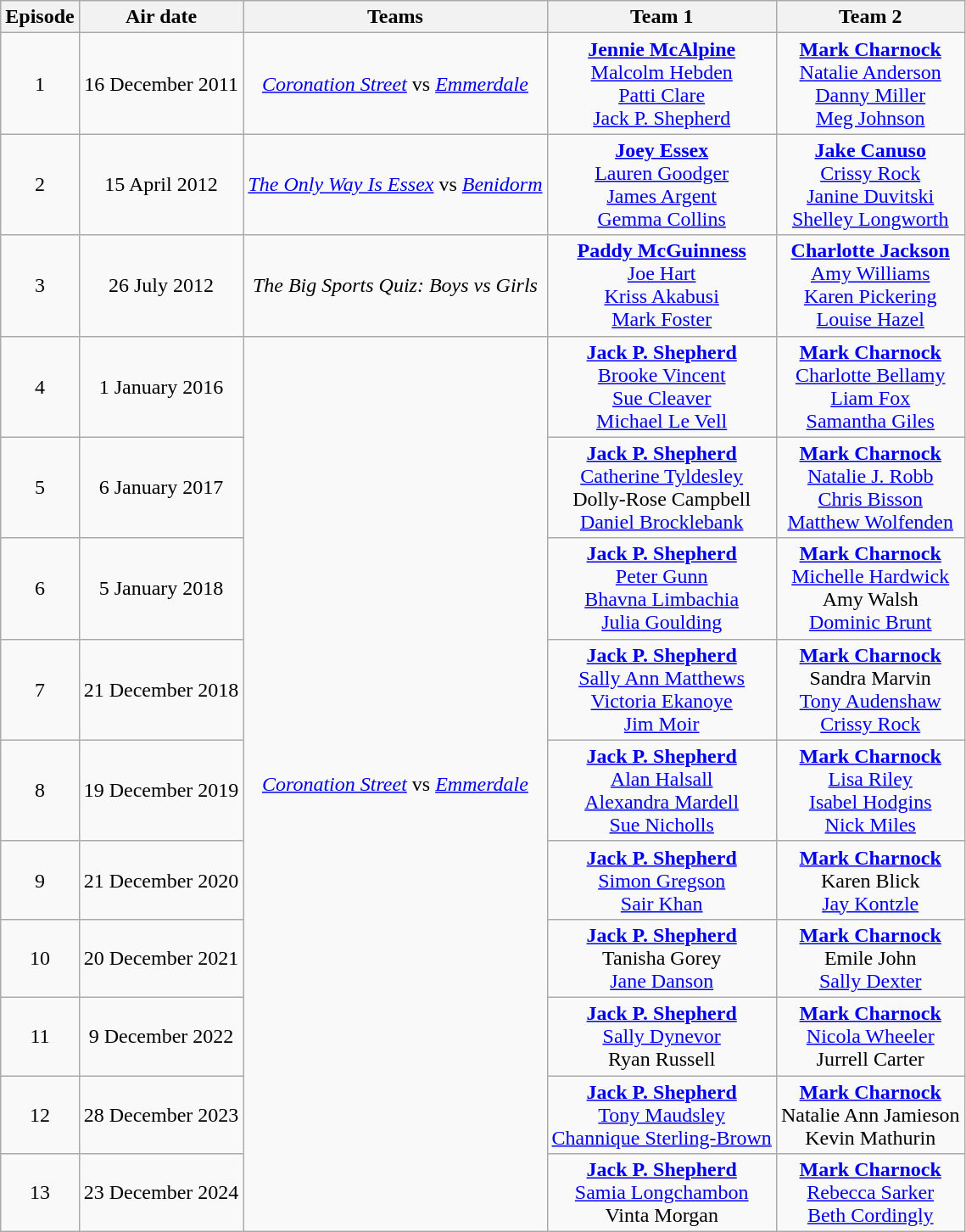<table class="wikitable" style="text-align:center;">
<tr>
<th>Episode</th>
<th>Air date</th>
<th>Teams</th>
<th>Team 1</th>
<th>Team 2</th>
</tr>
<tr>
<td>1</td>
<td>16 December 2011</td>
<td><em><a href='#'>Coronation Street</a></em> vs <em><a href='#'>Emmerdale</a></em></td>
<td><strong><a href='#'>Jennie McAlpine</a></strong><br> <a href='#'>Malcolm Hebden</a><br><a href='#'>Patti Clare</a><br><a href='#'>Jack P. Shepherd</a></td>
<td><strong><a href='#'>Mark Charnock</a></strong><br><a href='#'>Natalie Anderson</a><br><a href='#'>Danny Miller</a><br><a href='#'>Meg Johnson</a></td>
</tr>
<tr>
<td>2</td>
<td>15 April 2012</td>
<td><em><a href='#'>The Only Way Is Essex</a></em> vs <em><a href='#'>Benidorm</a></em></td>
<td><strong><a href='#'>Joey Essex</a></strong><br><a href='#'>Lauren Goodger</a><br><a href='#'>James Argent</a><br><a href='#'>Gemma Collins</a></td>
<td><strong><a href='#'>Jake Canuso</a></strong><br><a href='#'>Crissy Rock</a><br><a href='#'>Janine Duvitski</a><br><a href='#'>Shelley Longworth</a></td>
</tr>
<tr>
<td>3</td>
<td>26 July 2012</td>
<td><em>The Big Sports Quiz: Boys vs Girls</em></td>
<td><strong><a href='#'>Paddy McGuinness</a></strong><br><a href='#'>Joe Hart</a><br><a href='#'>Kriss Akabusi</a><br><a href='#'>Mark Foster</a></td>
<td><strong><a href='#'>Charlotte Jackson</a></strong><br><a href='#'>Amy Williams</a><br><a href='#'>Karen Pickering</a><br><a href='#'>Louise Hazel</a></td>
</tr>
<tr>
<td>4</td>
<td>1 January 2016</td>
<td rowspan=10><em><a href='#'>Coronation Street</a></em> vs <em><a href='#'>Emmerdale</a></em></td>
<td><strong><a href='#'>Jack P. Shepherd</a></strong><br><a href='#'>Brooke Vincent</a><br><a href='#'>Sue Cleaver</a><br><a href='#'>Michael Le Vell</a></td>
<td><strong><a href='#'>Mark Charnock</a></strong><br><a href='#'>Charlotte Bellamy</a><br><a href='#'>Liam Fox</a><br><a href='#'>Samantha Giles</a></td>
</tr>
<tr>
<td>5</td>
<td>6 January 2017</td>
<td><strong><a href='#'>Jack P. Shepherd</a></strong><br><a href='#'>Catherine Tyldesley</a><br>Dolly-Rose Campbell<br><a href='#'>Daniel Brocklebank</a></td>
<td><strong><a href='#'>Mark Charnock</a></strong><br><a href='#'>Natalie J. Robb</a><br><a href='#'>Chris Bisson</a><br><a href='#'>Matthew Wolfenden</a></td>
</tr>
<tr>
<td>6</td>
<td>5 January 2018</td>
<td><strong><a href='#'>Jack P. Shepherd</a></strong><br><a href='#'>Peter Gunn</a><br><a href='#'>Bhavna Limbachia</a><br><a href='#'>Julia Goulding</a></td>
<td><strong><a href='#'>Mark Charnock</a></strong><br><a href='#'>Michelle Hardwick</a><br>Amy Walsh<br><a href='#'>Dominic Brunt</a></td>
</tr>
<tr>
<td>7</td>
<td>21 December 2018</td>
<td><strong><a href='#'>Jack P. Shepherd</a></strong><br><a href='#'>Sally Ann Matthews</a><br><a href='#'>Victoria Ekanoye</a><br><a href='#'>Jim Moir</a></td>
<td><strong><a href='#'>Mark Charnock</a></strong><br>Sandra Marvin<br><a href='#'>Tony Audenshaw</a><br><a href='#'>Crissy Rock</a></td>
</tr>
<tr>
<td>8</td>
<td>19 December 2019</td>
<td><strong><a href='#'>Jack P. Shepherd</a></strong><br><a href='#'>Alan Halsall</a><br><a href='#'>Alexandra Mardell</a><br><a href='#'>Sue Nicholls</a></td>
<td><strong><a href='#'>Mark Charnock</a></strong><br><a href='#'>Lisa Riley</a><br><a href='#'>Isabel Hodgins</a><br><a href='#'>Nick Miles</a></td>
</tr>
<tr>
<td>9</td>
<td>21 December 2020</td>
<td><strong><a href='#'>Jack P. Shepherd</a></strong><br><a href='#'>Simon Gregson</a><br><a href='#'>Sair Khan</a></td>
<td><strong><a href='#'>Mark Charnock</a></strong><br>Karen Blick<br><a href='#'>Jay Kontzle</a></td>
</tr>
<tr>
<td>10</td>
<td>20 December 2021</td>
<td><strong><a href='#'>Jack P. Shepherd</a></strong><br>Tanisha Gorey<br><a href='#'>Jane Danson</a></td>
<td><strong><a href='#'>Mark Charnock</a></strong><br>Emile John<br><a href='#'>Sally Dexter</a></td>
</tr>
<tr>
<td>11</td>
<td>9 December 2022</td>
<td><strong><a href='#'>Jack P. Shepherd</a></strong><br><a href='#'>Sally Dynevor</a><br>Ryan Russell</td>
<td><strong><a href='#'>Mark Charnock</a></strong><br><a href='#'>Nicola Wheeler</a><br>Jurrell Carter</td>
</tr>
<tr>
<td>12</td>
<td>28 December 2023</td>
<td><strong><a href='#'>Jack P. Shepherd</a></strong><br><a href='#'>Tony Maudsley</a><br><a href='#'>Channique Sterling-Brown</a></td>
<td><strong><a href='#'>Mark Charnock</a></strong><br>Natalie Ann Jamieson<br>Kevin Mathurin</td>
</tr>
<tr>
<td>13</td>
<td>23 December 2024</td>
<td><strong><a href='#'>Jack P. Shepherd</a></strong><br><a href='#'>Samia Longchambon</a><br>Vinta Morgan</td>
<td><strong><a href='#'>Mark Charnock</a></strong><br><a href='#'>Rebecca Sarker</a><br><a href='#'>Beth Cordingly</a></td>
</tr>
</table>
